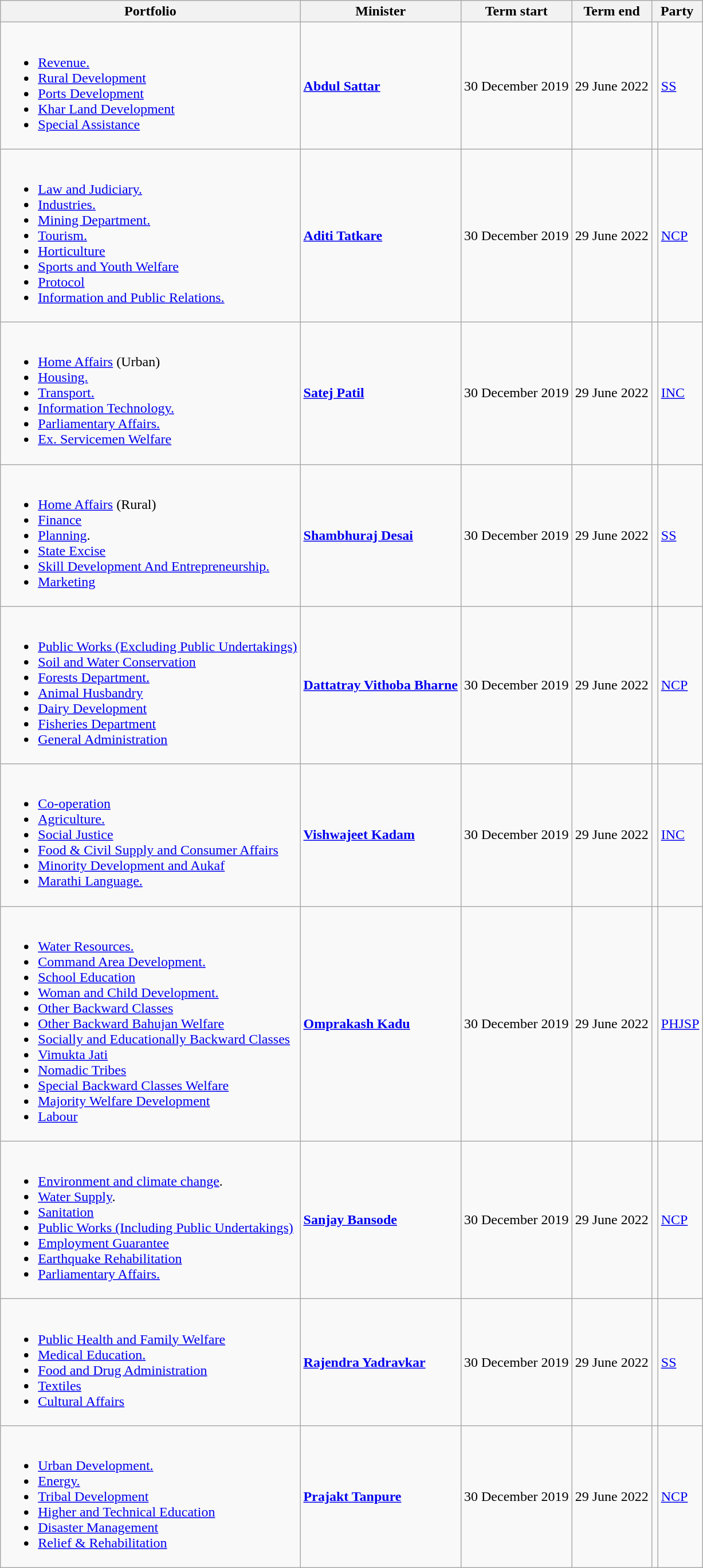<table class="wikitable">
<tr>
<th>Portfolio</th>
<th>Minister</th>
<th>Term start</th>
<th>Term end</th>
<th colspan="2">Party</th>
</tr>
<tr>
<td><br><ul><li><a href='#'>Revenue.</a></li><li><a href='#'>Rural Development</a></li><li><a href='#'>Ports Development</a></li><li><a href='#'>Khar Land Development</a></li><li><a href='#'>Special Assistance</a></li></ul></td>
<td><strong><a href='#'>Abdul Sattar</a></strong></td>
<td>30 December 2019</td>
<td>29 June 2022</td>
<td></td>
<td><a href='#'>SS</a></td>
</tr>
<tr>
<td><br><ul><li><a href='#'>Law and Judiciary.</a></li><li><a href='#'>Industries.</a></li><li><a href='#'>Mining Department.</a></li><li><a href='#'>Tourism.</a></li><li><a href='#'>Horticulture</a></li><li><a href='#'>Sports and Youth Welfare</a></li><li><a href='#'>Protocol</a></li><li><a href='#'>Information and Public Relations.</a></li></ul></td>
<td><strong><a href='#'>Aditi Tatkare</a></strong></td>
<td>30 December 2019</td>
<td>29 June 2022</td>
<td></td>
<td><a href='#'>NCP</a></td>
</tr>
<tr>
<td><br><ul><li><a href='#'>Home Affairs</a> (Urban)</li><li><a href='#'>Housing.</a></li><li><a href='#'>Transport.</a></li><li><a href='#'>Information Technology.</a></li><li><a href='#'>Parliamentary Affairs.</a></li><li><a href='#'>Ex. Servicemen Welfare</a></li></ul></td>
<td><strong><a href='#'>Satej Patil</a></strong></td>
<td>30 December 2019</td>
<td>29 June 2022</td>
<td></td>
<td><a href='#'>INC</a></td>
</tr>
<tr>
<td><br><ul><li><a href='#'>Home Affairs</a> (Rural)</li><li><a href='#'>Finance</a></li><li><a href='#'>Planning</a>.</li><li><a href='#'>State Excise</a></li><li><a href='#'>Skill Development And Entrepreneurship.</a></li><li><a href='#'>Marketing</a></li></ul></td>
<td><strong><a href='#'>Shambhuraj Desai</a></strong></td>
<td>30 December 2019</td>
<td>29 June 2022</td>
<td></td>
<td><a href='#'>SS</a></td>
</tr>
<tr>
<td><br><ul><li><a href='#'>Public Works (Excluding Public Undertakings)</a></li><li><a href='#'>Soil and Water Conservation</a></li><li><a href='#'>Forests Department.</a></li><li><a href='#'>Animal Husbandry</a></li><li><a href='#'>Dairy Development</a></li><li><a href='#'>Fisheries Department</a></li><li><a href='#'>General Administration</a></li></ul></td>
<td><strong><a href='#'>Dattatray Vithoba Bharne</a></strong></td>
<td>30 December 2019</td>
<td>29 June 2022</td>
<td></td>
<td><a href='#'>NCP</a></td>
</tr>
<tr>
<td><br><ul><li><a href='#'>Co-operation</a></li><li><a href='#'>Agriculture.</a></li><li><a href='#'>Social Justice</a></li><li><a href='#'>Food & Civil Supply  and Consumer Affairs</a></li><li><a href='#'>Minority Development and Aukaf</a></li><li><a href='#'>Marathi Language.</a></li></ul></td>
<td><strong><a href='#'>Vishwajeet Kadam</a></strong></td>
<td>30 December 2019</td>
<td>29 June 2022</td>
<td></td>
<td><a href='#'>INC</a></td>
</tr>
<tr>
<td><br><ul><li><a href='#'>Water Resources.</a></li><li><a href='#'>Command Area Development.</a></li><li><a href='#'>School Education</a></li><li><a href='#'>Woman and Child Development.</a></li><li><a href='#'>Other Backward Classes</a></li><li><a href='#'>Other Backward Bahujan Welfare</a></li><li><a href='#'>Socially and Educationally Backward Classes</a></li><li><a href='#'>Vimukta Jati</a></li><li><a href='#'>Nomadic Tribes</a></li><li><a href='#'>Special Backward Classes Welfare</a></li><li><a href='#'>Majority Welfare Development</a></li><li><a href='#'>Labour</a></li></ul></td>
<td><strong><a href='#'>Omprakash Kadu</a></strong></td>
<td>30 December 2019</td>
<td>29 June 2022</td>
<td></td>
<td><a href='#'>PHJSP</a></td>
</tr>
<tr>
<td><br><ul><li><a href='#'>Environment and climate change</a>.</li><li><a href='#'>Water Supply</a>.</li><li><a href='#'>Sanitation</a></li><li><a href='#'>Public Works (Including Public Undertakings)</a></li><li><a href='#'>Employment Guarantee</a></li><li><a href='#'> Earthquake Rehabilitation</a></li><li><a href='#'>Parliamentary Affairs.</a></li></ul></td>
<td><strong><a href='#'>Sanjay Bansode</a></strong></td>
<td>30 December 2019</td>
<td>29 June 2022</td>
<td></td>
<td><a href='#'>NCP</a></td>
</tr>
<tr>
<td><br><ul><li><a href='#'>Public Health and Family Welfare</a></li><li><a href='#'>Medical Education.</a></li><li><a href='#'>Food and Drug Administration</a></li><li><a href='#'>Textiles</a></li><li><a href='#'>Cultural Affairs</a></li></ul></td>
<td><strong><a href='#'>Rajendra Yadravkar</a></strong></td>
<td>30 December 2019</td>
<td>29 June 2022</td>
<td></td>
<td><a href='#'>SS</a></td>
</tr>
<tr>
<td><br><ul><li><a href='#'>Urban Development.</a></li><li><a href='#'>Energy.</a></li><li><a href='#'>Tribal Development</a></li><li><a href='#'>Higher and Technical Education</a></li><li><a href='#'>Disaster Management</a></li><li><a href='#'>Relief & Rehabilitation</a></li></ul></td>
<td><strong><a href='#'>Prajakt Tanpure</a></strong></td>
<td>30 December 2019</td>
<td>29 June 2022</td>
<td></td>
<td><a href='#'>NCP</a></td>
</tr>
</table>
